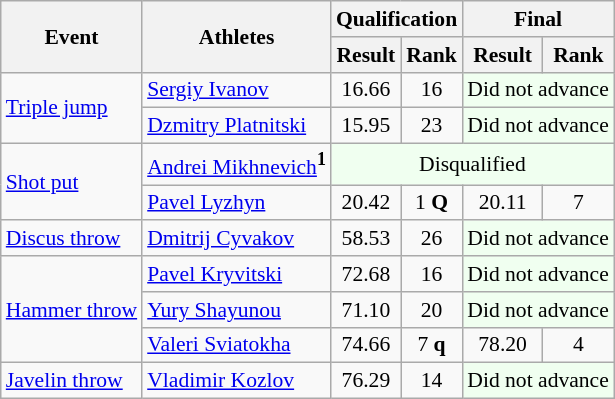<table class="wikitable" border="1" style="font-size:90%">
<tr>
<th rowspan=2>Event</th>
<th rowspan=2>Athletes</th>
<th colspan=2>Qualification</th>
<th colspan=2>Final</th>
</tr>
<tr>
<th>Result</th>
<th>Rank</th>
<th>Result</th>
<th>Rank</th>
</tr>
<tr>
<td rowspan=2><a href='#'>Triple jump</a></td>
<td><a href='#'>Sergiy Ivanov</a></td>
<td align=center>16.66</td>
<td align=center>16</td>
<td colspan="2" bgcolor=honeydew>Did not advance</td>
</tr>
<tr>
<td><a href='#'>Dzmitry Platnitski</a></td>
<td align=center>15.95</td>
<td align=center>23</td>
<td colspan="2" bgcolor=honeydew>Did not advance</td>
</tr>
<tr>
<td rowspan=2><a href='#'>Shot put</a></td>
<td><a href='#'>Andrei Mikhnevich</a><sup><strong>1</strong></sup></td>
<td align=center colspan=4 bgcolor=honeydew>Disqualified</td>
</tr>
<tr>
<td><a href='#'>Pavel Lyzhyn</a></td>
<td align=center>20.42</td>
<td align=center>1 <strong>Q</strong></td>
<td align=center>20.11</td>
<td align=center>7</td>
</tr>
<tr>
<td><a href='#'>Discus throw</a></td>
<td><a href='#'>Dmitrij Cyvakov</a></td>
<td align=center>58.53</td>
<td align=center>26</td>
<td colspan="2" bgcolor=honeydew>Did not advance</td>
</tr>
<tr>
<td rowspan=3><a href='#'>Hammer throw</a></td>
<td><a href='#'>Pavel Kryvitski</a></td>
<td align=center>72.68</td>
<td align=center>16</td>
<td colspan="2" bgcolor=honeydew>Did not advance</td>
</tr>
<tr>
<td><a href='#'>Yury Shayunou</a></td>
<td align=center>71.10</td>
<td align=center>20</td>
<td colspan="2" bgcolor=honeydew>Did not advance</td>
</tr>
<tr>
<td><a href='#'>Valeri Sviatokha</a></td>
<td align=center>74.66</td>
<td align=center>7 <strong>q</strong></td>
<td align=center>78.20</td>
<td align=center>4</td>
</tr>
<tr>
<td><a href='#'>Javelin throw</a></td>
<td><a href='#'>Vladimir Kozlov</a></td>
<td align=center>76.29</td>
<td align=center>14</td>
<td colspan="2" bgcolor=honeydew>Did not advance</td>
</tr>
</table>
